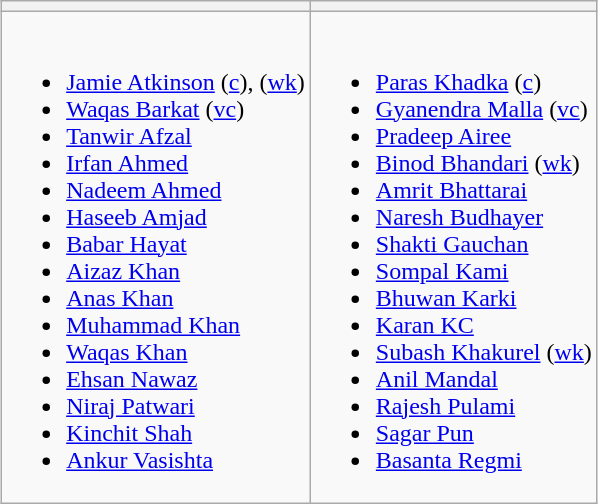<table class="wikitable" style="text-align:left; margin:auto">
<tr>
<th></th>
<th></th>
</tr>
<tr style="vertical-align:top">
<td><br><ul><li><a href='#'>Jamie Atkinson</a> (<a href='#'>c</a>), (<a href='#'>wk</a>)</li><li><a href='#'>Waqas Barkat</a> (<a href='#'>vc</a>)</li><li><a href='#'>Tanwir Afzal</a></li><li><a href='#'>Irfan Ahmed</a></li><li><a href='#'>Nadeem Ahmed</a></li><li><a href='#'>Haseeb Amjad</a></li><li><a href='#'>Babar Hayat</a></li><li><a href='#'>Aizaz Khan</a></li><li><a href='#'>Anas Khan</a></li><li><a href='#'>Muhammad Khan</a></li><li><a href='#'>Waqas Khan</a></li><li><a href='#'>Ehsan Nawaz</a></li><li><a href='#'>Niraj Patwari</a></li><li><a href='#'>Kinchit Shah</a></li><li><a href='#'>Ankur Vasishta</a></li></ul></td>
<td><br><ul><li><a href='#'>Paras Khadka</a> (<a href='#'>c</a>)</li><li><a href='#'>Gyanendra Malla</a> (<a href='#'>vc</a>)</li><li><a href='#'>Pradeep Airee</a></li><li><a href='#'>Binod Bhandari</a> (<a href='#'>wk</a>)</li><li><a href='#'>Amrit Bhattarai</a></li><li><a href='#'>Naresh Budhayer</a></li><li><a href='#'>Shakti Gauchan</a></li><li><a href='#'>Sompal Kami</a></li><li><a href='#'>Bhuwan Karki</a></li><li><a href='#'>Karan KC</a></li><li><a href='#'>Subash Khakurel</a> (<a href='#'>wk</a>)</li><li><a href='#'>Anil Mandal</a></li><li><a href='#'>Rajesh Pulami</a></li><li><a href='#'>Sagar Pun</a></li><li><a href='#'>Basanta Regmi</a></li></ul></td>
</tr>
</table>
